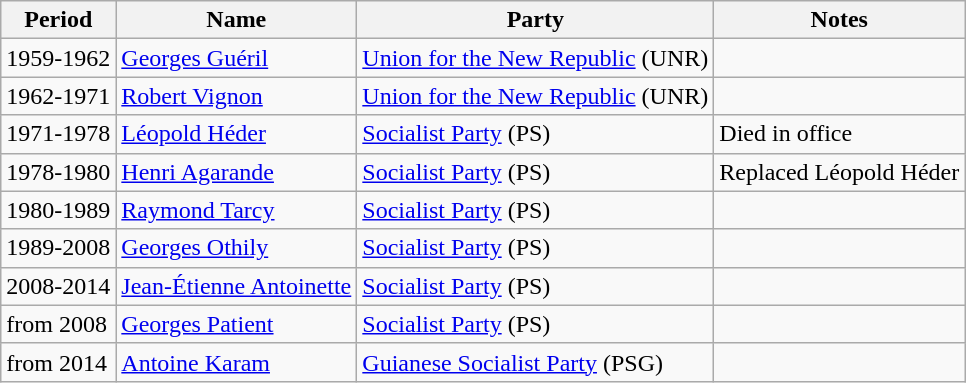<table class="wikitable sortable">
<tr>
<th>Period</th>
<th>Name</th>
<th>Party</th>
<th>Notes</th>
</tr>
<tr>
<td>1959-1962</td>
<td><a href='#'>Georges Guéril</a></td>
<td><a href='#'>Union for the New Republic</a> (UNR)</td>
<td></td>
</tr>
<tr>
<td>1962-1971</td>
<td><a href='#'>Robert Vignon</a></td>
<td><a href='#'>Union for the New Republic</a> (UNR)</td>
<td></td>
</tr>
<tr>
<td>1971-1978</td>
<td><a href='#'>Léopold Héder</a></td>
<td><a href='#'>Socialist Party</a> (PS)</td>
<td>Died in office</td>
</tr>
<tr>
<td>1978-1980</td>
<td><a href='#'>Henri Agarande</a></td>
<td><a href='#'>Socialist Party</a> (PS)</td>
<td>Replaced Léopold Héder</td>
</tr>
<tr>
<td>1980-1989</td>
<td><a href='#'>Raymond Tarcy</a></td>
<td><a href='#'>Socialist Party</a> (PS)</td>
<td></td>
</tr>
<tr>
<td>1989-2008</td>
<td><a href='#'>Georges Othily</a></td>
<td><a href='#'>Socialist Party</a> (PS)</td>
<td></td>
</tr>
<tr>
<td>2008-2014</td>
<td><a href='#'>Jean-Étienne Antoinette</a></td>
<td><a href='#'>Socialist Party</a> (PS)</td>
<td></td>
</tr>
<tr>
<td>from 2008</td>
<td><a href='#'>Georges Patient</a></td>
<td><a href='#'>Socialist Party</a> (PS)</td>
<td></td>
</tr>
<tr>
<td>from 2014</td>
<td><a href='#'>Antoine Karam</a></td>
<td><a href='#'>Guianese Socialist Party</a> (PSG)</td>
<td></td>
</tr>
</table>
